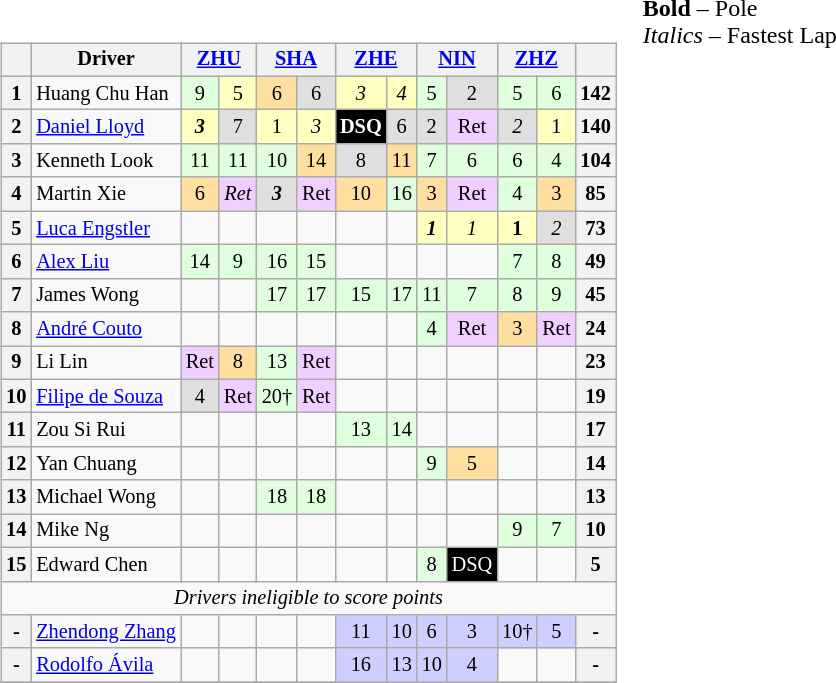<table>
<tr>
<td valign="top"><br><table align=left| class="wikitable" style="font-size: 85%; text-align: center">
<tr valign="top">
<th valign=middle></th>
<th valign=middle>Driver</th>
<th colspan=2><a href='#'>ZHU</a><br></th>
<th colspan=2><a href='#'>SHA</a><br></th>
<th colspan=2><a href='#'>ZHE</a><br></th>
<th colspan=2><a href='#'>NIN</a><br></th>
<th colspan=2><a href='#'>ZHZ</a><br></th>
<th valign=middle>  </th>
</tr>
<tr>
<th>1</th>
<td align=left> Huang Chu Han</td>
<td style="background:#dfffdf;">9</td>
<td style="background:#ffffbf;">5</td>
<td style="background:#ffdf9f;">6</td>
<td style="background:#dfdfdf;">6</td>
<td style="background:#ffffbf;"><em>3</em></td>
<td style="background:#ffffbf;"><em>4</em></td>
<td style="background:#dfffdf;">5</td>
<td style="background:#dfdfdf;">2</td>
<td style="background:#dfffdf;">5</td>
<td style="background:#dfffdf;">6</td>
<th>142</th>
</tr>
<tr>
<th>2</th>
<td align=left> <a href='#'>Daniel Lloyd</a></td>
<td style="background:#ffffbf;"><strong><em>3</em></strong></td>
<td style="background:#dfdfdf;">7</td>
<td style="background:#ffffbf;">1</td>
<td style="background:#ffffbf;"><em>3</em></td>
<td style="background-color:#000000; color:white"><strong>DSQ</strong></td>
<td style="background:#dfdfdf;">6</td>
<td style="background:#dfdfdf;">2</td>
<td style="background:#efcfff;">Ret</td>
<td style="background:#dfdfdf;"><em>2</em></td>
<td style="background:#ffffbf;">1</td>
<th>140</th>
</tr>
<tr>
<th>3</th>
<td align=left> Kenneth Look</td>
<td style="background:#dfffdf;">11</td>
<td style="background:#dfffdf;">11</td>
<td style="background:#dfffdf;">10</td>
<td style="background:#ffdf9f;">14</td>
<td style="background:#dfdfdf;">8</td>
<td style="background:#ffdf9f;">11</td>
<td style="background:#dfffdf;">7</td>
<td style="background:#dfffdf;">6</td>
<td style="background:#dfffdf;">6</td>
<td style="background:#dfffdf;">4</td>
<th>104</th>
</tr>
<tr>
<th>4</th>
<td align=left> Martin Xie</td>
<td style="background:#ffdf9f;">6</td>
<td style="background:#efcfff;"><em>Ret</em></td>
<td style="background:#dfdfdf;"><strong><em>3</em></strong></td>
<td style="background:#efcfff;">Ret</td>
<td style="background:#ffdf9f;">10</td>
<td style="background:#dfffdf;">16</td>
<td style="background:#ffdf9f;">3</td>
<td style="background:#efcfff;">Ret</td>
<td style="background:#dfffdf;">4</td>
<td style="background:#ffdf9f;">3</td>
<th>85</th>
</tr>
<tr>
<th>5</th>
<td align="left"> <a href='#'>Luca Engstler</a></td>
<td></td>
<td></td>
<td></td>
<td></td>
<td></td>
<td></td>
<td style="background:#ffffbf;"><strong><em>1</em></strong></td>
<td style="background:#ffffbf;"><em>1</em></td>
<td style="background:#ffffbf;"><strong>1</strong></td>
<td style="background:#dfdfdf;"><em>2</em></td>
<th>73</th>
</tr>
<tr>
<th>6</th>
<td align="left"> <a href='#'>Alex Liu</a></td>
<td style="background:#dfffdf;">14</td>
<td style="background:#dfffdf;">9</td>
<td style="background:#dfffdf;">16</td>
<td style="background:#dfffdf;">15</td>
<td></td>
<td></td>
<td></td>
<td></td>
<td style="background:#dfffdf;">7</td>
<td style="background:#dfffdf;">8</td>
<th>49</th>
</tr>
<tr>
<th>7</th>
<td align="left"> James Wong</td>
<td></td>
<td></td>
<td style="background:#dfffdf;">17</td>
<td style="background:#dfffdf;">17</td>
<td style="background:#dfffdf;">15</td>
<td style="background:#dfffdf;">17</td>
<td style="background:#dfffdf;">11</td>
<td style="background:#dfffdf;">7</td>
<td style="background:#dfffdf;">8</td>
<td style="background:#dfffdf;">9</td>
<th>45</th>
</tr>
<tr>
<th>8</th>
<td align="left"> <a href='#'>André Couto</a></td>
<td></td>
<td></td>
<td></td>
<td></td>
<td></td>
<td></td>
<td style="background:#dfffdf;">4</td>
<td style="background:#efcfff;">Ret</td>
<td style="background:#ffdf9f;">3</td>
<td style="background:#efcfff;">Ret</td>
<th>24</th>
</tr>
<tr>
<th>9</th>
<td align="left"> Li Lin</td>
<td style="background:#efcfff;">Ret</td>
<td style="background:#ffdf9f;">8</td>
<td style="background:#dfffdf;">13</td>
<td style="background:#efcfff;">Ret</td>
<td></td>
<td></td>
<td></td>
<td></td>
<td></td>
<td></td>
<th>23</th>
</tr>
<tr>
<th>10</th>
<td align="left"> <a href='#'>Filipe de Souza</a></td>
<td style="background:#dfdfdf;">4</td>
<td style="background:#efcfff;">Ret</td>
<td style="background:#dfffdf;">20†</td>
<td style="background:#efcfff;">Ret</td>
<td></td>
<td></td>
<td></td>
<td></td>
<td></td>
<td></td>
<th>19</th>
</tr>
<tr>
<th>11</th>
<td align="left"> Zou Si Rui</td>
<td></td>
<td></td>
<td></td>
<td></td>
<td style="background:#dfffdf;">13</td>
<td style="background:#dfffdf;">14</td>
<td></td>
<td></td>
<td></td>
<td></td>
<th>17</th>
</tr>
<tr>
<th>12</th>
<td align="left"> Yan Chuang</td>
<td></td>
<td></td>
<td></td>
<td></td>
<td></td>
<td></td>
<td style="background:#dfffdf;">9</td>
<td style="background:#ffdf9f;">5</td>
<td></td>
<td></td>
<th>14</th>
</tr>
<tr>
<th>13</th>
<td align="left"> Michael Wong</td>
<td></td>
<td></td>
<td style="background:#dfffdf;">18</td>
<td style="background:#dfffdf;">18</td>
<td></td>
<td></td>
<td></td>
<td></td>
<td></td>
<td></td>
<th>13</th>
</tr>
<tr>
<th>14</th>
<td align="left"> Mike Ng</td>
<td></td>
<td></td>
<td></td>
<td></td>
<td></td>
<td></td>
<td></td>
<td></td>
<td style="background:#dfffdf;">9</td>
<td style="background:#dfffdf;">7</td>
<th>10</th>
</tr>
<tr>
<th>15</th>
<td align="left"> Edward Chen</td>
<td></td>
<td></td>
<td></td>
<td></td>
<td></td>
<td></td>
<td style="background:#dfffdf;">8</td>
<td style="background-color:#000000; color:white">DSQ</td>
<td></td>
<td></td>
<th>5</th>
</tr>
<tr>
<td colspan="13"><em>Drivers ineligible to score points</em></td>
</tr>
<tr>
<th>-</th>
<td align="left"> <a href='#'>Zhendong Zhang</a></td>
<td></td>
<td></td>
<td></td>
<td></td>
<td style="background:#cfcfff;">11</td>
<td style="background:#cfcfff;">10</td>
<td style="background:#cfcfff;">6</td>
<td style="background:#cfcfff;">3</td>
<td style="background:#cfcfff;">10†</td>
<td style="background:#cfcfff;">5</td>
<th>-</th>
</tr>
<tr>
<th>-</th>
<td align="left"> <a href='#'>Rodolfo Ávila</a></td>
<td></td>
<td></td>
<td></td>
<td></td>
<td style="background:#cfcfff;">16</td>
<td style="background:#cfcfff;">13</td>
<td style="background:#cfcfff;">10</td>
<td style="background:#cfcfff;">4</td>
<td></td>
<td></td>
<th>-</th>
</tr>
<tr>
</tr>
</table>
</td>
<td valign="top"><span><strong>Bold</strong> – Pole</span><br><span><em>Italics</em> – Fastest Lap</span></td>
</tr>
</table>
